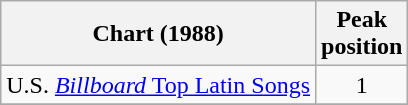<table class="wikitable">
<tr>
<th align="left">Chart (1988)</th>
<th align="left">Peak<br>position</th>
</tr>
<tr>
<td align="left">U.S. <a href='#'><em>Billboard</em> Top Latin Songs</a></td>
<td align="center">1</td>
</tr>
<tr>
</tr>
</table>
